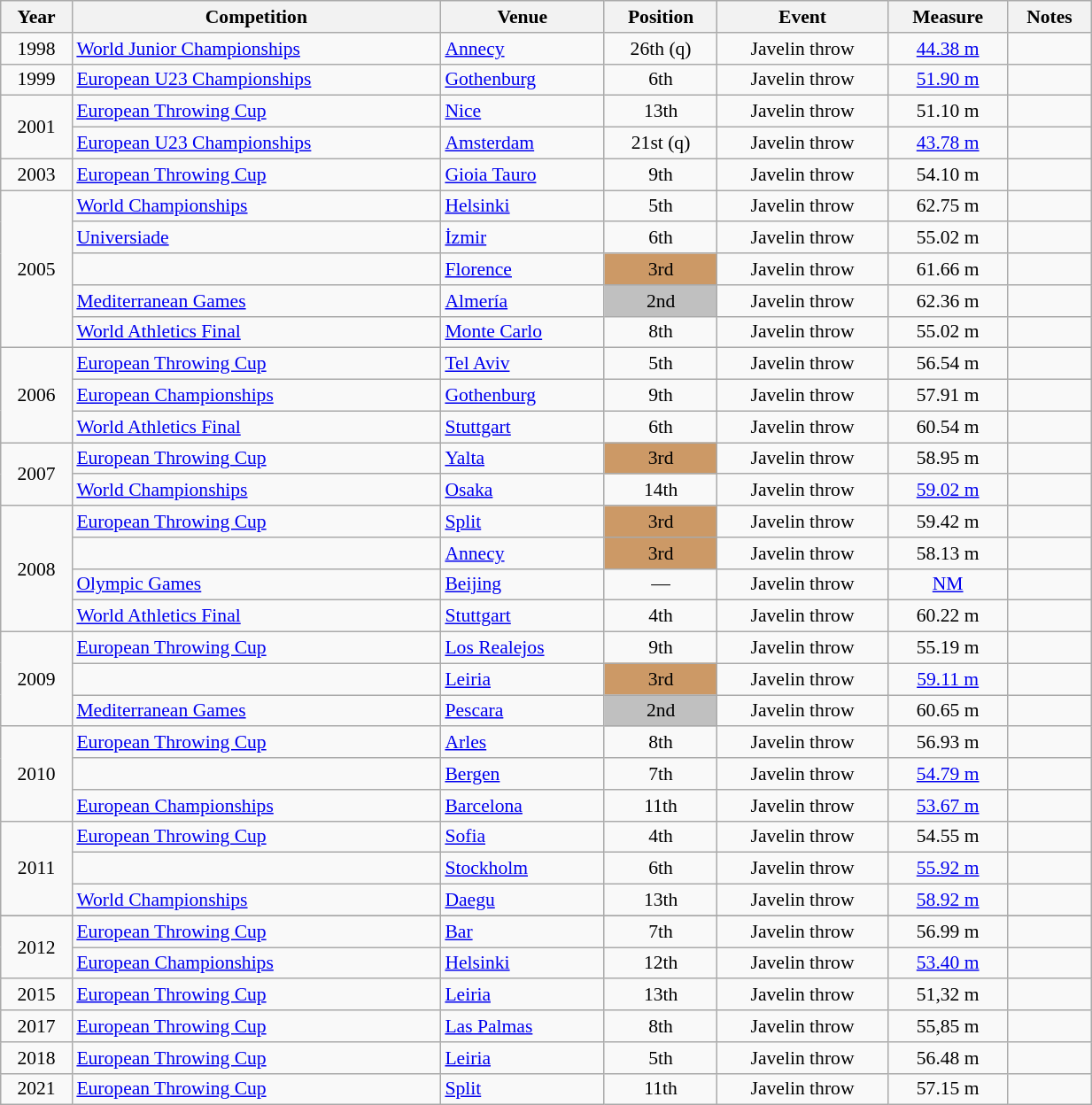<table class="wikitable sortable" width=65% style="font-size:90%; text-align:center;">
<tr>
<th>Year</th>
<th>Competition</th>
<th>Venue</th>
<th>Position</th>
<th>Event</th>
<th>Measure</th>
<th>Notes</th>
</tr>
<tr>
<td>1998</td>
<td align=left><a href='#'>World Junior Championships</a></td>
<td align=left> <a href='#'>Annecy</a></td>
<td>26th (q)</td>
<td>Javelin throw</td>
<td><a href='#'>44.38 m</a></td>
<td></td>
</tr>
<tr>
<td>1999</td>
<td align=left><a href='#'>European U23 Championships</a></td>
<td align=left> <a href='#'>Gothenburg</a></td>
<td>6th</td>
<td>Javelin throw</td>
<td><a href='#'>51.90 m</a></td>
<td></td>
</tr>
<tr>
<td rowspan=2>2001</td>
<td align=left><a href='#'>European Throwing Cup</a></td>
<td align=left> <a href='#'>Nice</a></td>
<td>13th</td>
<td>Javelin throw</td>
<td>51.10 m</td>
<td></td>
</tr>
<tr>
<td align=left><a href='#'>European U23 Championships</a></td>
<td align=left> <a href='#'>Amsterdam</a></td>
<td>21st (q)</td>
<td>Javelin throw</td>
<td><a href='#'>43.78 m</a></td>
<td></td>
</tr>
<tr>
<td>2003</td>
<td align=left><a href='#'>European Throwing Cup</a></td>
<td align=left> <a href='#'>Gioia Tauro</a></td>
<td>9th</td>
<td>Javelin throw</td>
<td>54.10 m</td>
<td></td>
</tr>
<tr>
<td rowspan=5>2005</td>
<td align=left><a href='#'>World Championships</a></td>
<td align=left> <a href='#'>Helsinki</a></td>
<td>5th</td>
<td>Javelin throw</td>
<td>62.75 m</td>
<td></td>
</tr>
<tr>
<td align=left><a href='#'>Universiade</a></td>
<td align=left> <a href='#'>İzmir</a></td>
<td>6th</td>
<td>Javelin throw</td>
<td>55.02 m</td>
<td></td>
</tr>
<tr>
<td align=left></td>
<td align=left> <a href='#'>Florence</a></td>
<td bgcolor=cc9966>3rd</td>
<td>Javelin throw</td>
<td>61.66 m</td>
<td></td>
</tr>
<tr>
<td align=left><a href='#'>Mediterranean Games</a></td>
<td align=left> <a href='#'>Almería</a></td>
<td bgcolor=silver>2nd</td>
<td>Javelin throw</td>
<td>62.36 m</td>
<td></td>
</tr>
<tr>
<td align=left><a href='#'>World Athletics Final</a></td>
<td align=left> <a href='#'>Monte Carlo</a></td>
<td>8th</td>
<td>Javelin throw</td>
<td>55.02 m</td>
<td></td>
</tr>
<tr>
<td rowspan=3>2006</td>
<td align=left><a href='#'>European Throwing Cup</a></td>
<td align=left> <a href='#'>Tel Aviv</a></td>
<td>5th</td>
<td>Javelin throw</td>
<td>56.54 m</td>
<td></td>
</tr>
<tr>
<td align=left><a href='#'>European Championships</a></td>
<td align=left> <a href='#'>Gothenburg</a></td>
<td>9th</td>
<td>Javelin throw</td>
<td>57.91 m</td>
<td></td>
</tr>
<tr>
<td align=left><a href='#'>World Athletics Final</a></td>
<td align=left> <a href='#'>Stuttgart</a></td>
<td>6th</td>
<td>Javelin throw</td>
<td>60.54 m</td>
<td></td>
</tr>
<tr>
<td rowspan=2>2007</td>
<td align=left><a href='#'>European Throwing Cup</a></td>
<td align=left> <a href='#'>Yalta</a></td>
<td bgcolor=cc9966>3rd</td>
<td>Javelin throw</td>
<td>58.95 m</td>
<td></td>
</tr>
<tr>
<td align=left><a href='#'>World Championships</a></td>
<td align=left> <a href='#'>Osaka</a></td>
<td>14th</td>
<td>Javelin throw</td>
<td><a href='#'>59.02 m</a></td>
<td></td>
</tr>
<tr>
<td rowspan=4>2008</td>
<td align=left><a href='#'>European Throwing Cup</a></td>
<td align=left> <a href='#'>Split</a></td>
<td bgcolor=cc9966>3rd</td>
<td>Javelin throw</td>
<td>59.42 m</td>
<td></td>
</tr>
<tr>
<td align=left></td>
<td align=left> <a href='#'>Annecy</a></td>
<td bgcolor=cc9966>3rd</td>
<td>Javelin throw</td>
<td>58.13 m</td>
<td></td>
</tr>
<tr>
<td align=left><a href='#'>Olympic Games</a></td>
<td align=left> <a href='#'>Beijing</a></td>
<td>—</td>
<td>Javelin throw</td>
<td><a href='#'>NM</a></td>
<td></td>
</tr>
<tr>
<td align=left><a href='#'>World Athletics Final</a></td>
<td align=left> <a href='#'>Stuttgart</a></td>
<td>4th</td>
<td>Javelin throw</td>
<td>60.22 m</td>
<td></td>
</tr>
<tr>
<td rowspan=3>2009</td>
<td align=left><a href='#'>European Throwing Cup</a></td>
<td align=left> <a href='#'>Los Realejos</a></td>
<td>9th</td>
<td>Javelin throw</td>
<td>55.19 m</td>
<td></td>
</tr>
<tr>
<td align=left></td>
<td align=left> <a href='#'>Leiria</a></td>
<td bgcolor=cc9966>3rd</td>
<td>Javelin throw</td>
<td><a href='#'>59.11 m</a></td>
<td></td>
</tr>
<tr>
<td align=left><a href='#'>Mediterranean Games</a></td>
<td align=left> <a href='#'>Pescara</a></td>
<td bgcolor=silver>2nd</td>
<td>Javelin throw</td>
<td>60.65 m</td>
<td></td>
</tr>
<tr>
<td rowspan=3>2010</td>
<td align=left><a href='#'>European Throwing Cup</a></td>
<td align=left> <a href='#'>Arles</a></td>
<td>8th</td>
<td>Javelin throw</td>
<td>56.93 m</td>
<td></td>
</tr>
<tr>
<td align=left></td>
<td align=left> <a href='#'>Bergen</a></td>
<td>7th</td>
<td>Javelin throw</td>
<td><a href='#'>54.79 m</a></td>
<td></td>
</tr>
<tr>
<td align=left><a href='#'>European Championships</a></td>
<td align=left> <a href='#'>Barcelona</a></td>
<td>11th</td>
<td>Javelin throw</td>
<td><a href='#'>53.67 m</a></td>
<td></td>
</tr>
<tr>
<td rowspan=3>2011</td>
<td align=left><a href='#'>European Throwing Cup</a></td>
<td align=left> <a href='#'>Sofia</a></td>
<td>4th</td>
<td>Javelin throw</td>
<td>54.55 m</td>
<td></td>
</tr>
<tr>
<td align=left></td>
<td align=left> <a href='#'>Stockholm</a></td>
<td>6th</td>
<td>Javelin throw</td>
<td><a href='#'>55.92 m</a></td>
<td></td>
</tr>
<tr>
<td align=left><a href='#'>World Championships</a></td>
<td align=left> <a href='#'>Daegu</a></td>
<td>13th</td>
<td>Javelin throw</td>
<td><a href='#'>58.92 m</a></td>
<td></td>
</tr>
<tr>
</tr>
<tr>
<td rowspan=2>2012</td>
<td align=left><a href='#'>European Throwing Cup</a></td>
<td align=left> <a href='#'>Bar</a></td>
<td>7th</td>
<td>Javelin throw</td>
<td>56.99 m</td>
<td></td>
</tr>
<tr>
<td align=left><a href='#'>European Championships</a></td>
<td align=left> <a href='#'>Helsinki</a></td>
<td>12th</td>
<td>Javelin throw</td>
<td><a href='#'>53.40 m</a></td>
<td></td>
</tr>
<tr>
<td>2015</td>
<td align=left><a href='#'>European Throwing Cup</a></td>
<td align=left> <a href='#'>Leiria</a></td>
<td>13th</td>
<td>Javelin throw</td>
<td>51,32 m</td>
<td></td>
</tr>
<tr>
<td>2017</td>
<td align=left><a href='#'>European Throwing Cup</a></td>
<td align=left> <a href='#'>Las Palmas</a></td>
<td>8th</td>
<td>Javelin throw</td>
<td>55,85 m</td>
<td></td>
</tr>
<tr>
<td>2018</td>
<td align=left><a href='#'>European Throwing Cup</a></td>
<td align=left> <a href='#'>Leiria</a></td>
<td>5th</td>
<td>Javelin throw</td>
<td>56.48 m</td>
<td></td>
</tr>
<tr>
<td>2021</td>
<td align=left><a href='#'>European Throwing Cup</a></td>
<td align=left> <a href='#'>Split</a></td>
<td>11th</td>
<td>Javelin throw</td>
<td>57.15 m</td>
<td></td>
</tr>
</table>
